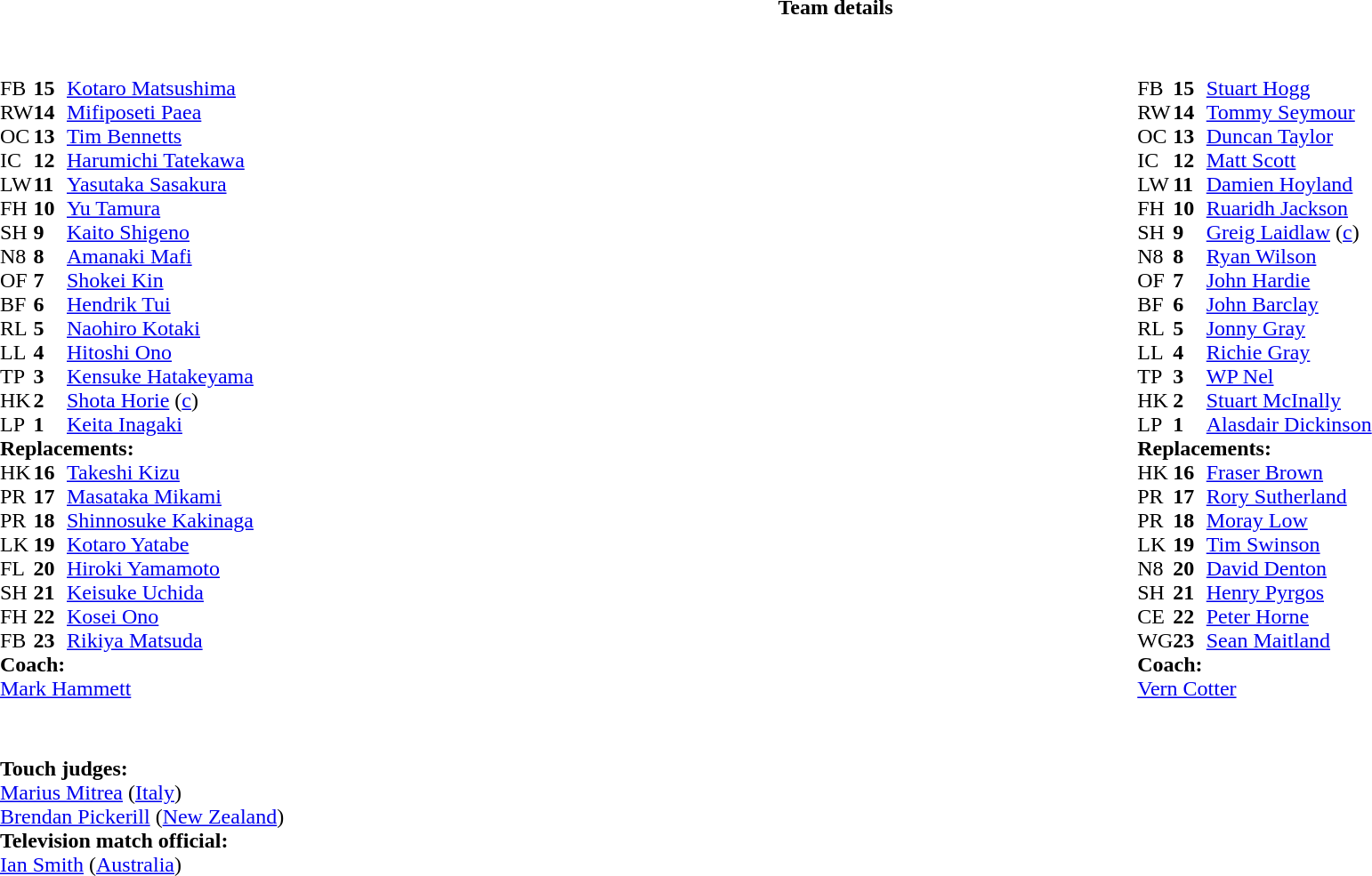<table border="0" width="100%" class="collapsible collapsed">
<tr>
<th>Team details</th>
</tr>
<tr>
<td><br><table style="width:100%;">
<tr>
<td style="vertical-align:top; width:50%"><br><table cellspacing="0" cellpadding="0">
<tr>
<th width="25"></th>
<th width="25"></th>
</tr>
<tr>
<td>FB</td>
<td><strong>15</strong></td>
<td><a href='#'>Kotaro Matsushima</a></td>
<td></td>
<td></td>
</tr>
<tr>
<td>RW</td>
<td><strong>14</strong></td>
<td><a href='#'>Mifiposeti Paea</a></td>
</tr>
<tr>
<td>OC</td>
<td><strong>13</strong></td>
<td><a href='#'>Tim Bennetts</a></td>
</tr>
<tr>
<td>IC</td>
<td><strong>12</strong></td>
<td><a href='#'>Harumichi Tatekawa</a></td>
</tr>
<tr>
<td>LW</td>
<td><strong>11</strong></td>
<td><a href='#'>Yasutaka Sasakura</a></td>
</tr>
<tr>
<td>FH</td>
<td><strong>10</strong></td>
<td><a href='#'>Yu Tamura</a></td>
</tr>
<tr>
<td>SH</td>
<td><strong>9</strong></td>
<td><a href='#'>Kaito Shigeno</a></td>
<td></td>
<td></td>
</tr>
<tr>
<td>N8</td>
<td><strong>8</strong></td>
<td><a href='#'>Amanaki Mafi</a></td>
</tr>
<tr>
<td>OF</td>
<td><strong>7</strong></td>
<td><a href='#'>Shokei Kin</a></td>
</tr>
<tr>
<td>BF</td>
<td><strong>6</strong></td>
<td><a href='#'>Hendrik Tui</a></td>
<td></td>
<td></td>
</tr>
<tr>
<td>RL</td>
<td><strong>5</strong></td>
<td><a href='#'>Naohiro Kotaki</a></td>
</tr>
<tr>
<td>LL</td>
<td><strong>4</strong></td>
<td><a href='#'>Hitoshi Ono</a></td>
</tr>
<tr>
<td>TP</td>
<td><strong>3</strong></td>
<td><a href='#'>Kensuke Hatakeyama</a></td>
<td></td>
<td></td>
</tr>
<tr>
<td>HK</td>
<td><strong>2</strong></td>
<td><a href='#'>Shota Horie</a> (<a href='#'>c</a>)</td>
</tr>
<tr>
<td>LP</td>
<td><strong>1</strong></td>
<td><a href='#'>Keita Inagaki</a></td>
</tr>
<tr>
<td colspan=3><strong>Replacements:</strong></td>
</tr>
<tr>
<td>HK</td>
<td><strong>16</strong></td>
<td><a href='#'>Takeshi Kizu</a></td>
</tr>
<tr>
<td>PR</td>
<td><strong>17</strong></td>
<td><a href='#'>Masataka Mikami</a></td>
</tr>
<tr>
<td>PR</td>
<td><strong>18</strong></td>
<td><a href='#'>Shinnosuke Kakinaga</a></td>
<td></td>
<td></td>
</tr>
<tr>
<td>LK</td>
<td><strong>19</strong></td>
<td><a href='#'>Kotaro Yatabe</a></td>
</tr>
<tr>
<td>FL</td>
<td><strong>20</strong></td>
<td><a href='#'>Hiroki Yamamoto</a></td>
<td></td>
<td></td>
</tr>
<tr>
<td>SH</td>
<td><strong>21</strong></td>
<td><a href='#'>Keisuke Uchida</a></td>
<td></td>
<td></td>
</tr>
<tr>
<td>FH</td>
<td><strong>22</strong></td>
<td><a href='#'>Kosei Ono</a></td>
</tr>
<tr>
<td>FB</td>
<td><strong>23</strong></td>
<td><a href='#'>Rikiya Matsuda</a></td>
<td></td>
<td></td>
</tr>
<tr>
<td colspan=3><strong>Coach:</strong></td>
</tr>
<tr>
<td colspan="4"> <a href='#'>Mark Hammett</a></td>
</tr>
</table>
</td>
<td style="vertical-align:top; width:50%"><br><table cellspacing="0" cellpadding="0" style="margin:auto">
<tr>
<th width="25"></th>
<th width="25"></th>
</tr>
<tr>
<td>FB</td>
<td><strong>15</strong></td>
<td><a href='#'>Stuart Hogg</a></td>
</tr>
<tr>
<td>RW</td>
<td><strong>14</strong></td>
<td><a href='#'>Tommy Seymour</a></td>
</tr>
<tr>
<td>OC</td>
<td><strong>13</strong></td>
<td><a href='#'>Duncan Taylor</a></td>
<td></td>
<td></td>
</tr>
<tr>
<td>IC</td>
<td><strong>12</strong></td>
<td><a href='#'>Matt Scott</a></td>
</tr>
<tr>
<td>LW</td>
<td><strong>11</strong></td>
<td><a href='#'>Damien Hoyland</a></td>
<td></td>
<td></td>
</tr>
<tr>
<td>FH</td>
<td><strong>10</strong></td>
<td><a href='#'>Ruaridh Jackson</a></td>
</tr>
<tr>
<td>SH</td>
<td><strong>9</strong></td>
<td><a href='#'>Greig Laidlaw</a> (<a href='#'>c</a>)</td>
</tr>
<tr>
<td>N8</td>
<td><strong>8</strong></td>
<td><a href='#'>Ryan Wilson</a></td>
<td></td>
<td></td>
</tr>
<tr>
<td>OF</td>
<td><strong>7</strong></td>
<td><a href='#'>John Hardie</a></td>
</tr>
<tr>
<td>BF</td>
<td><strong>6</strong></td>
<td><a href='#'>John Barclay</a></td>
</tr>
<tr>
<td>RL</td>
<td><strong>5</strong></td>
<td><a href='#'>Jonny Gray</a></td>
</tr>
<tr>
<td>LL</td>
<td><strong>4</strong></td>
<td><a href='#'>Richie Gray</a></td>
<td></td>
<td></td>
</tr>
<tr>
<td>TP</td>
<td><strong>3</strong></td>
<td><a href='#'>WP Nel</a></td>
<td></td>
<td></td>
</tr>
<tr>
<td>HK</td>
<td><strong>2</strong></td>
<td><a href='#'>Stuart McInally</a></td>
<td></td>
<td></td>
</tr>
<tr>
<td>LP</td>
<td><strong>1</strong></td>
<td><a href='#'>Alasdair Dickinson</a></td>
<td></td>
<td></td>
</tr>
<tr>
<td colspan=3><strong>Replacements:</strong></td>
</tr>
<tr>
<td>HK</td>
<td><strong>16</strong></td>
<td><a href='#'>Fraser Brown</a></td>
<td></td>
<td></td>
</tr>
<tr>
<td>PR</td>
<td><strong>17</strong></td>
<td><a href='#'>Rory Sutherland</a></td>
<td></td>
<td></td>
</tr>
<tr>
<td>PR</td>
<td><strong>18</strong></td>
<td><a href='#'>Moray Low</a></td>
<td></td>
<td></td>
</tr>
<tr>
<td>LK</td>
<td><strong>19</strong></td>
<td><a href='#'>Tim Swinson</a></td>
<td></td>
<td></td>
</tr>
<tr>
<td>N8</td>
<td><strong>20</strong></td>
<td><a href='#'>David Denton</a></td>
<td></td>
<td></td>
</tr>
<tr>
<td>SH</td>
<td><strong>21</strong></td>
<td><a href='#'>Henry Pyrgos</a></td>
</tr>
<tr>
<td>CE</td>
<td><strong>22</strong></td>
<td><a href='#'>Peter Horne</a></td>
<td></td>
<td></td>
</tr>
<tr>
<td>WG</td>
<td><strong>23</strong></td>
<td><a href='#'>Sean Maitland</a></td>
<td></td>
<td></td>
</tr>
<tr>
<td colspan=3><strong>Coach:</strong></td>
</tr>
<tr>
<td colspan="4"> <a href='#'>Vern Cotter</a></td>
</tr>
</table>
</td>
</tr>
</table>
<table style="width:100%">
<tr>
<td><br><br><strong>Touch judges:</strong>
<br><a href='#'>Marius Mitrea</a> (<a href='#'>Italy</a>)
<br><a href='#'>Brendan Pickerill</a> (<a href='#'>New Zealand</a>)
<br><strong>Television match official:</strong>
<br><a href='#'>Ian Smith</a> (<a href='#'>Australia</a>)</td>
</tr>
</table>
</td>
</tr>
</table>
